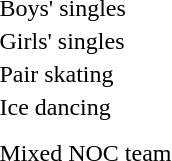<table>
<tr>
<td>Boys' singles<br></td>
<td></td>
<td></td>
<td></td>
</tr>
<tr>
<td>Girls' singles<br></td>
<td></td>
<td></td>
<td></td>
</tr>
<tr>
<td>Pair skating<br></td>
<td></td>
<td></td>
<td></td>
</tr>
<tr>
<td>Ice dancing<br></td>
<td></td>
<td></td>
<td></td>
</tr>
<tr>
<td>Mixed NOC team<br></td>
<td><br><br></td>
<td><br><br></td>
<td><br><br></td>
</tr>
</table>
